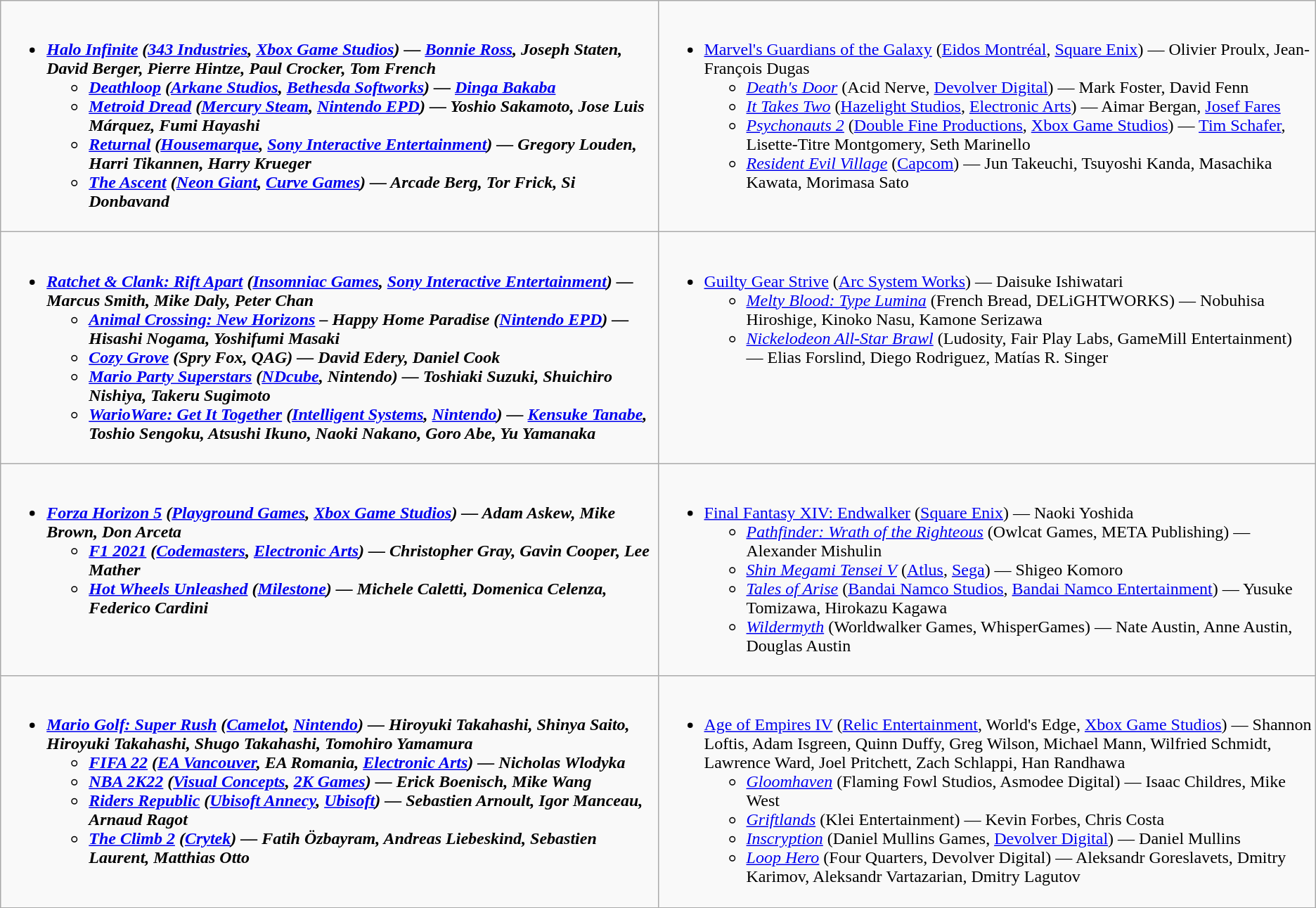<table class="wikitable">
<tr>
<td valign="top" width="50%"><br><ul><li><strong><em><a href='#'>Halo Infinite</a><em> (<a href='#'>343 Industries</a>, <a href='#'>Xbox Game Studios</a>) — <a href='#'>Bonnie Ross</a>, Joseph Staten, David Berger, Pierre Hintze, Paul Crocker, Tom French<strong><ul><li></em><a href='#'>Deathloop</a><em> (<a href='#'>Arkane Studios</a>, <a href='#'>Bethesda Softworks</a>) — <a href='#'>Dinga Bakaba</a></li><li></em><a href='#'>Metroid Dread</a><em> (<a href='#'>Mercury Steam</a>, <a href='#'>Nintendo EPD</a>) — Yoshio Sakamoto, Jose Luis Márquez, Fumi Hayashi</li><li></em><a href='#'>Returnal</a><em> (<a href='#'>Housemarque</a>, <a href='#'>Sony Interactive Entertainment</a>) — Gregory Louden, Harri Tikannen, Harry Krueger</li><li></em><a href='#'>The Ascent</a><em> (<a href='#'>Neon Giant</a>, <a href='#'>Curve Games</a>) — Arcade Berg, Tor Frick, Si Donbavand</li></ul></li></ul></td>
<td valign="top" width="50%"><br><ul><li></em></strong><a href='#'>Marvel's Guardians of the Galaxy</a></em> (<a href='#'>Eidos Montréal</a>, <a href='#'>Square Enix</a>) — Olivier Proulx, Jean-François Dugas</strong><ul><li><em><a href='#'>Death's Door</a></em> (Acid Nerve, <a href='#'>Devolver Digital</a>) — Mark Foster, David Fenn</li><li><em><a href='#'>It Takes Two</a></em> (<a href='#'>Hazelight Studios</a>, <a href='#'>Electronic Arts</a>) — Aimar Bergan, <a href='#'>Josef Fares</a></li><li><em><a href='#'>Psychonauts 2</a></em> (<a href='#'>Double Fine Productions</a>, <a href='#'>Xbox Game Studios</a>) — <a href='#'>Tim Schafer</a>, Lisette-Titre Montgomery, Seth Marinello</li><li><em><a href='#'>Resident Evil Village</a></em> (<a href='#'>Capcom</a>) — Jun Takeuchi, Tsuyoshi Kanda, Masachika Kawata, Morimasa Sato</li></ul></li></ul></td>
</tr>
<tr>
<td valign="top" width="50%"><br><ul><li><strong><em><a href='#'>Ratchet & Clank: Rift Apart</a><em> (<a href='#'>Insomniac Games</a>, <a href='#'>Sony Interactive Entertainment</a>) — Marcus Smith, Mike Daly, Peter Chan<strong><ul><li></em><a href='#'>Animal Crossing: New Horizons</a> – Happy Home Paradise<em> (<a href='#'>Nintendo EPD</a>) — Hisashi Nogama, Yoshifumi Masaki</li><li></em><a href='#'>Cozy Grove</a><em> (Spry Fox, QAG) — David Edery, Daniel Cook</li><li></em><a href='#'>Mario Party Superstars</a><em> (<a href='#'>NDcube</a>, Nintendo) — Toshiaki Suzuki, Shuichiro Nishiya, Takeru Sugimoto</li><li></em><a href='#'>WarioWare: Get It Together</a><em> (<a href='#'>Intelligent Systems</a>, <a href='#'>Nintendo</a>) — <a href='#'>Kensuke Tanabe</a>, Toshio Sengoku, Atsushi Ikuno, Naoki Nakano, Goro Abe, Yu Yamanaka</li></ul></li></ul></td>
<td valign="top" width="50%"><br><ul><li></em></strong><a href='#'>Guilty Gear Strive</a></em> (<a href='#'>Arc System Works</a>) — Daisuke Ishiwatari</strong><ul><li><em><a href='#'>Melty Blood: Type Lumina</a></em> (French Bread, DELiGHTWORKS) — Nobuhisa Hiroshige, Kinoko Nasu, Kamone Serizawa</li><li><em><a href='#'>Nickelodeon All-Star Brawl</a></em> (Ludosity, Fair Play Labs, GameMill Entertainment) — Elias Forslind, Diego Rodriguez, Matías R. Singer</li></ul></li></ul></td>
</tr>
<tr>
<td valign="top" width="50%"><br><ul><li><strong><em><a href='#'>Forza Horizon 5</a><em> (<a href='#'>Playground Games</a>, <a href='#'>Xbox Game Studios</a>) — Adam Askew, Mike Brown, Don Arceta<strong><ul><li></em><a href='#'>F1 2021</a><em> (<a href='#'>Codemasters</a>, <a href='#'>Electronic Arts</a>) — Christopher Gray, Gavin Cooper, Lee Mather</li><li></em><a href='#'>Hot Wheels Unleashed</a><em> (<a href='#'>Milestone</a>) — Michele Caletti, Domenica Celenza, Federico Cardini</li></ul></li></ul></td>
<td valign="top" width="50%"><br><ul><li></em></strong><a href='#'>Final Fantasy XIV: Endwalker</a></em> (<a href='#'>Square Enix</a>) — Naoki Yoshida</strong><ul><li><em><a href='#'>Pathfinder: Wrath of the Righteous</a></em> (Owlcat Games, META Publishing) — Alexander Mishulin</li><li><em><a href='#'>Shin Megami Tensei V</a></em> (<a href='#'>Atlus</a>, <a href='#'>Sega</a>) — Shigeo Komoro</li><li><em><a href='#'>Tales of Arise</a></em> (<a href='#'>Bandai Namco Studios</a>, <a href='#'>Bandai Namco Entertainment</a>) — Yusuke Tomizawa, Hirokazu Kagawa</li><li><em><a href='#'>Wildermyth</a></em> (Worldwalker Games, WhisperGames) — Nate Austin, Anne Austin, Douglas Austin</li></ul></li></ul></td>
</tr>
<tr>
<td valign="top" width="50%"><br><ul><li><strong><em><a href='#'>Mario Golf: Super Rush</a><em> (<a href='#'>Camelot</a>, <a href='#'>Nintendo</a>) — Hiroyuki Takahashi, Shinya Saito, Hiroyuki Takahashi, Shugo Takahashi, Tomohiro Yamamura<strong><ul><li></em><a href='#'>FIFA 22</a><em> (<a href='#'>EA Vancouver</a>, EA Romania, <a href='#'>Electronic Arts</a>) — Nicholas Wlodyka</li><li></em><a href='#'>NBA 2K22</a><em> (<a href='#'>Visual Concepts</a>, <a href='#'>2K Games</a>) — Erick Boenisch, Mike Wang</li><li></em><a href='#'>Riders Republic</a><em> (<a href='#'>Ubisoft Annecy</a>, <a href='#'>Ubisoft</a>) — Sebastien Arnoult, Igor Manceau, Arnaud Ragot</li><li></em><a href='#'>The Climb 2</a><em> (<a href='#'>Crytek</a>) — Fatih Özbayram, Andreas Liebeskind, Sebastien Laurent, Matthias Otto</li></ul></li></ul></td>
<td valign="top" width="50%"><br><ul><li></em></strong><a href='#'>Age of Empires IV</a></em> (<a href='#'>Relic Entertainment</a>, World's Edge, <a href='#'>Xbox Game Studios</a>) — Shannon Loftis, Adam Isgreen, Quinn Duffy, Greg Wilson, Michael Mann, Wilfried Schmidt, Lawrence Ward, Joel Pritchett, Zach Schlappi, Han Randhawa</strong><ul><li><em><a href='#'>Gloomhaven</a></em> (Flaming Fowl Studios, Asmodee Digital) — Isaac Childres, Mike West</li><li><em><a href='#'>Griftlands</a></em> (Klei Entertainment) — Kevin Forbes, Chris Costa</li><li><em><a href='#'>Inscryption</a></em> (Daniel Mullins Games, <a href='#'>Devolver Digital</a>) — Daniel Mullins</li><li><em><a href='#'>Loop Hero</a></em> (Four Quarters, Devolver Digital) — Aleksandr Goreslavets, Dmitry Karimov, Aleksandr Vartazarian, Dmitry Lagutov</li></ul></li></ul></td>
</tr>
</table>
